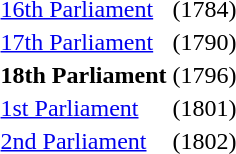<table id=toc style="float:right">
<tr>
<td><a href='#'>16th Parliament</a></td>
<td>(1784)</td>
</tr>
<tr>
<td><a href='#'>17th Parliament</a></td>
<td>(1790)</td>
</tr>
<tr>
<td><strong>18th Parliament</strong></td>
<td>(1796)</td>
</tr>
<tr>
<td><a href='#'>1st Parliament</a></td>
<td>(1801)</td>
</tr>
<tr>
<td><a href='#'>2nd Parliament</a></td>
<td>(1802)</td>
</tr>
</table>
